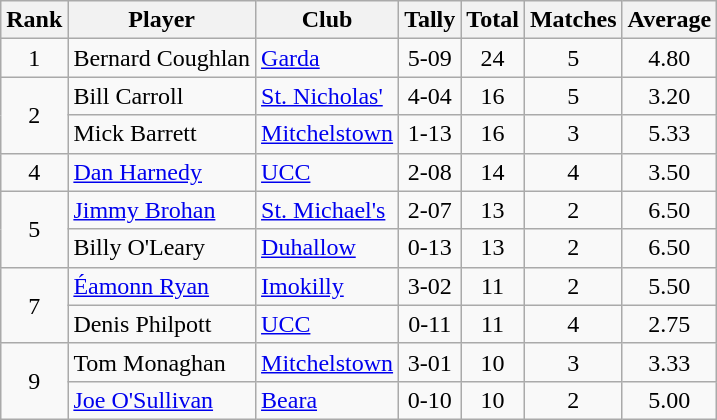<table class="wikitable">
<tr>
<th>Rank</th>
<th>Player</th>
<th>Club</th>
<th>Tally</th>
<th>Total</th>
<th>Matches</th>
<th>Average</th>
</tr>
<tr>
<td rowspan="1" style="text-align:center;">1</td>
<td>Bernard Coughlan</td>
<td><a href='#'>Garda</a></td>
<td align=center>5-09</td>
<td align=center>24</td>
<td align=center>5</td>
<td align=center>4.80</td>
</tr>
<tr>
<td rowspan=2" style="text-align:center;">2</td>
<td>Bill Carroll</td>
<td><a href='#'>St. Nicholas'</a></td>
<td align=center>4-04</td>
<td align=center>16</td>
<td align=center>5</td>
<td align=center>3.20</td>
</tr>
<tr>
<td>Mick Barrett</td>
<td><a href='#'>Mitchelstown</a></td>
<td align=center>1-13</td>
<td align=center>16</td>
<td align=center>3</td>
<td align=center>5.33</td>
</tr>
<tr>
<td rowspan="1" style="text-align:center;">4</td>
<td><a href='#'>Dan Harnedy</a></td>
<td><a href='#'>UCC</a></td>
<td align=center>2-08</td>
<td align=center>14</td>
<td align=center>4</td>
<td align=center>3.50</td>
</tr>
<tr>
<td rowspan="2" style="text-align:center;">5</td>
<td><a href='#'>Jimmy Brohan</a></td>
<td><a href='#'>St. Michael's</a></td>
<td align=center>2-07</td>
<td align=center>13</td>
<td align=center>2</td>
<td align=center>6.50</td>
</tr>
<tr>
<td>Billy O'Leary</td>
<td><a href='#'>Duhallow</a></td>
<td align=center>0-13</td>
<td align=center>13</td>
<td align=center>2</td>
<td align=center>6.50</td>
</tr>
<tr>
<td rowspan="2" style="text-align:center;">7</td>
<td><a href='#'>Éamonn Ryan</a></td>
<td><a href='#'>Imokilly</a></td>
<td align=center>3-02</td>
<td align=center>11</td>
<td align=center>2</td>
<td align=center>5.50</td>
</tr>
<tr>
<td>Denis Philpott</td>
<td><a href='#'>UCC</a></td>
<td align=center>0-11</td>
<td align=center>11</td>
<td align=center>4</td>
<td align=center>2.75</td>
</tr>
<tr>
<td rowspan="2" style="text-align:center;">9</td>
<td>Tom Monaghan</td>
<td><a href='#'>Mitchelstown</a></td>
<td align=center>3-01</td>
<td align=center>10</td>
<td align=center>3</td>
<td align=center>3.33</td>
</tr>
<tr>
<td><a href='#'>Joe O'Sullivan</a></td>
<td><a href='#'>Beara</a></td>
<td align=center>0-10</td>
<td align=center>10</td>
<td align=center>2</td>
<td align=center>5.00</td>
</tr>
</table>
